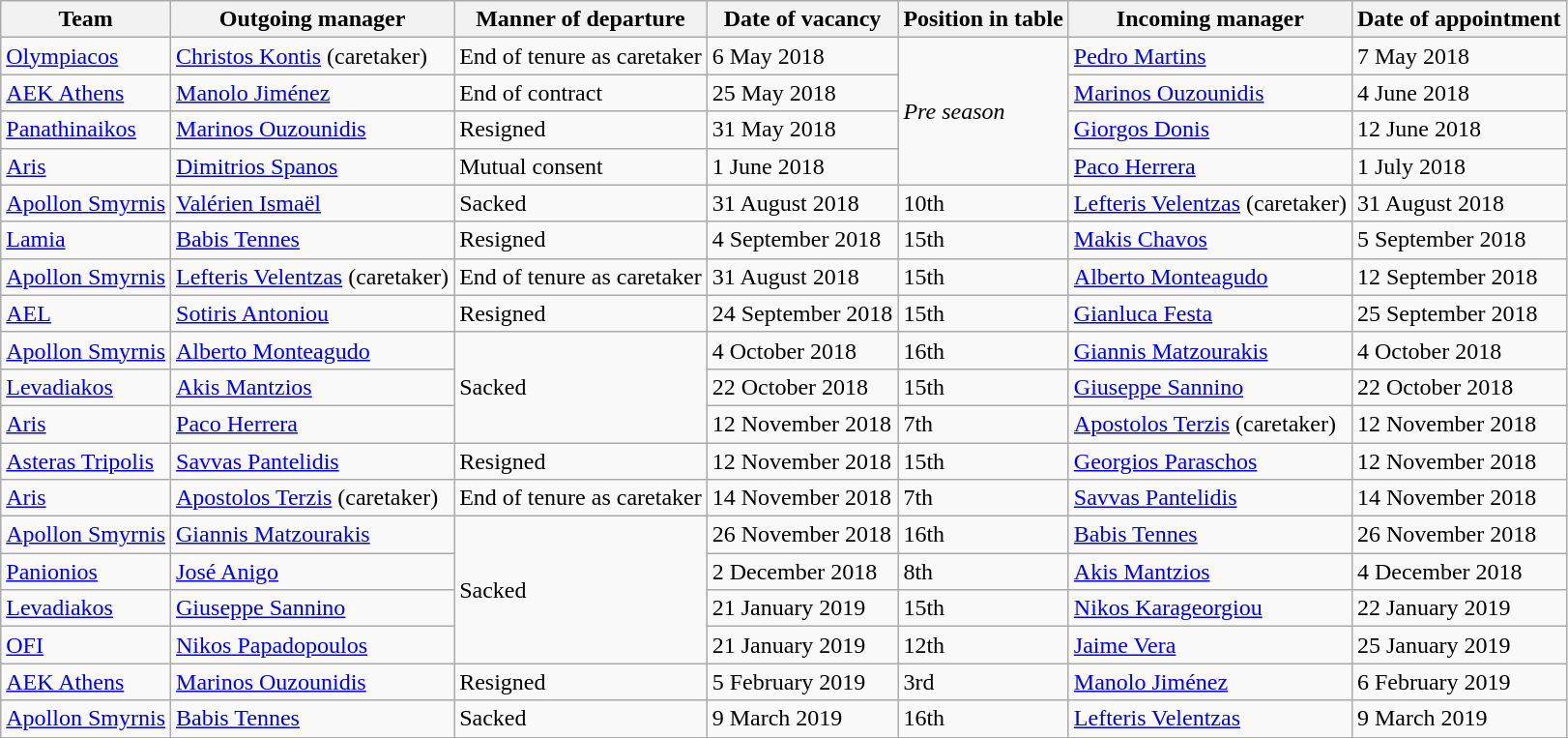<table class="wikitable sortable" style="text-align: left;" style="font-size: 85%">
<tr>
<th>Team</th>
<th>Outgoing manager</th>
<th>Manner of departure</th>
<th>Date of vacancy</th>
<th>Position in table</th>
<th>Incoming manager</th>
<th>Date of appointment</th>
</tr>
<tr>
<td><a href='#'>Olympiacos</a></td>
<td> <a href='#'>Christos Kontis</a> (caretaker)</td>
<td>End of tenure as caretaker</td>
<td>6 May 2018</td>
<td rowspan="4"><em>Pre season</em></td>
<td> <a href='#'>Pedro Martins</a></td>
<td>7 May 2018</td>
</tr>
<tr>
<td><a href='#'>AEK Athens</a></td>
<td> <a href='#'>Manolo Jiménez</a></td>
<td>End of contract</td>
<td>25 May 2018</td>
<td> <a href='#'>Marinos Ouzounidis</a></td>
<td>4 June 2018</td>
</tr>
<tr>
<td><a href='#'>Panathinaikos</a></td>
<td> <a href='#'>Marinos Ouzounidis</a></td>
<td>Resigned</td>
<td>31 May 2018</td>
<td> <a href='#'>Giorgos Donis</a></td>
<td>12 June 2018</td>
</tr>
<tr>
<td><a href='#'>Aris</a></td>
<td> <a href='#'>Dimitrios Spanos</a></td>
<td>Mutual consent</td>
<td>1 June 2018</td>
<td> <a href='#'>Paco Herrera</a></td>
<td>1 July 2018</td>
</tr>
<tr>
<td><a href='#'>Apollon Smyrnis</a></td>
<td> <a href='#'>Valérien Ismaël</a></td>
<td>Sacked</td>
<td>31 August 2018</td>
<td>10th</td>
<td> <a href='#'>Lefteris Velentzas</a> (caretaker)</td>
<td>31 August 2018</td>
</tr>
<tr>
<td><a href='#'>Lamia</a></td>
<td> <a href='#'>Babis Tennes</a></td>
<td>Resigned</td>
<td>4 September 2018</td>
<td>15th</td>
<td> <a href='#'>Makis Chavos</a></td>
<td>5 September 2018</td>
</tr>
<tr>
<td><a href='#'>Apollon Smyrnis</a></td>
<td> <a href='#'>Lefteris Velentzas</a> (caretaker)</td>
<td>End of tenure as caretaker</td>
<td>31 August 2018</td>
<td>15th</td>
<td> <a href='#'>Alberto Monteagudo</a></td>
<td>12 September 2018</td>
</tr>
<tr>
<td><a href='#'>AEL</a></td>
<td> <a href='#'>Sotiris Antoniou</a></td>
<td>Resigned</td>
<td>24 September 2018</td>
<td>15th</td>
<td> <a href='#'>Gianluca Festa</a></td>
<td>25 September 2018</td>
</tr>
<tr>
<td><a href='#'>Apollon Smyrnis</a></td>
<td> <a href='#'>Alberto Monteagudo</a></td>
<td rowspan="3">Sacked</td>
<td>4 October 2018</td>
<td>16th</td>
<td> <a href='#'>Giannis Matzourakis</a></td>
<td>4 October 2018</td>
</tr>
<tr>
<td><a href='#'>Levadiakos</a></td>
<td> <a href='#'>Akis Mantzios</a></td>
<td>22 October 2018</td>
<td>15th</td>
<td> <a href='#'>Giuseppe Sannino</a></td>
<td>22 October 2018</td>
</tr>
<tr>
<td><a href='#'>Aris</a></td>
<td> <a href='#'>Paco Herrera</a></td>
<td>12 November 2018</td>
<td>7th</td>
<td> <a href='#'>Apostolos Terzis</a> (caretaker)</td>
<td>12 November 2018</td>
</tr>
<tr>
<td><a href='#'>Asteras Tripolis</a></td>
<td> <a href='#'>Savvas Pantelidis</a></td>
<td>Resigned</td>
<td>12 November 2018</td>
<td>15th</td>
<td> <a href='#'>Georgios Paraschos</a></td>
<td>12 November 2018</td>
</tr>
<tr>
<td><a href='#'>Aris</a></td>
<td> <a href='#'>Apostolos Terzis</a> (caretaker)</td>
<td>End of tenure as caretaker</td>
<td>14 November 2018</td>
<td>7th</td>
<td> <a href='#'>Savvas Pantelidis</a></td>
<td>14 November 2018</td>
</tr>
<tr>
<td><a href='#'>Apollon Smyrnis</a></td>
<td> <a href='#'>Giannis Matzourakis</a></td>
<td rowspan="4">Sacked</td>
<td>26 November 2018</td>
<td>16th</td>
<td> <a href='#'>Babis Tennes</a></td>
<td>26 November 2018</td>
</tr>
<tr>
<td><a href='#'>Panionios</a></td>
<td> <a href='#'>José Anigo</a></td>
<td>2 December 2018</td>
<td>8th</td>
<td> <a href='#'>Akis Mantzios</a></td>
<td>4 December 2018</td>
</tr>
<tr>
<td><a href='#'>Levadiakos</a></td>
<td> <a href='#'>Giuseppe Sannino</a></td>
<td>21 January 2019</td>
<td>15th</td>
<td> <a href='#'>Nikos Karageorgiou</a></td>
<td>22 January 2019</td>
</tr>
<tr>
<td><a href='#'>OFI</a></td>
<td> <a href='#'>Nikos Papadopoulos</a></td>
<td>21 January 2019</td>
<td>12th</td>
<td> <a href='#'>Jaime Vera</a></td>
<td>25 January 2019</td>
</tr>
<tr>
<td><a href='#'>AEK Athens</a></td>
<td> <a href='#'>Marinos Ouzounidis</a></td>
<td>Resigned</td>
<td>5 February 2019</td>
<td>3rd</td>
<td> <a href='#'>Manolo Jiménez</a></td>
<td>6 February 2019</td>
</tr>
<tr>
<td><a href='#'>Apollon Smyrnis</a></td>
<td> <a href='#'>Babis Tennes</a></td>
<td>Sacked</td>
<td>9 March 2019</td>
<td>16th</td>
<td> <a href='#'>Lefteris Velentzas</a></td>
<td>9 March 2019</td>
</tr>
<tr>
</tr>
</table>
